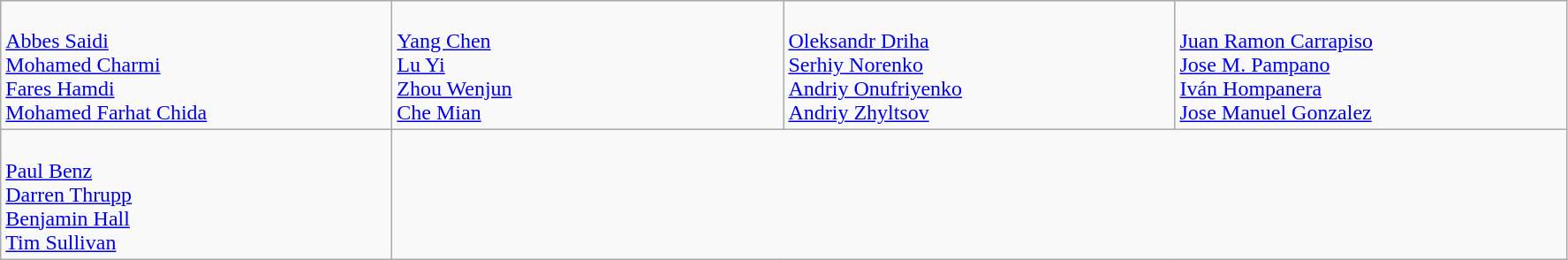<table class="wikitable">
<tr>
<td style="vertical-align:top; width:18em"><br><a href='#'>Abbes Saidi</a><br><a href='#'>Mohamed Charmi</a><br><a href='#'>Fares Hamdi</a><br><a href='#'>Mohamed Farhat Chida</a></td>
<td style="vertical-align:top; width:18em"><br><a href='#'>Yang Chen</a><br><a href='#'>Lu Yi</a><br><a href='#'>Zhou Wenjun</a><br><a href='#'>Che Mian</a></td>
<td style="vertical-align:top; width:18em"><br><a href='#'>Oleksandr Driha</a><br><a href='#'>Serhiy Norenko</a><br><a href='#'>Andriy Onufriyenko</a><br><a href='#'>Andriy Zhyltsov</a></td>
<td style="vertical-align:top; width:18em"><br><a href='#'>Juan Ramon Carrapiso</a><br><a href='#'>Jose M. Pampano</a><br><a href='#'>Iván Hompanera</a><br><a href='#'>Jose Manuel Gonzalez</a></td>
</tr>
<tr>
<td style="vertical-align:top; width:18em"><br><a href='#'>Paul Benz</a><br><a href='#'>Darren Thrupp</a><br><a href='#'>Benjamin Hall</a><br><a href='#'>Tim Sullivan</a></td>
</tr>
</table>
